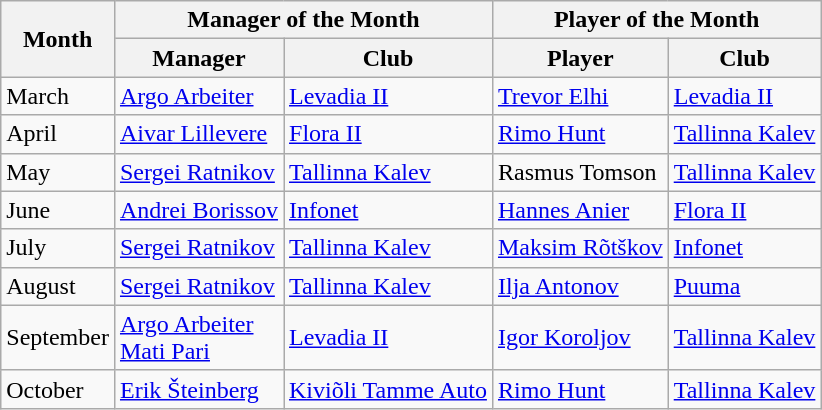<table class="wikitable">
<tr>
<th rowspan="2">Month</th>
<th colspan="2">Manager of the Month</th>
<th colspan="2">Player of the Month</th>
</tr>
<tr>
<th>Manager</th>
<th>Club</th>
<th>Player</th>
<th>Club</th>
</tr>
<tr>
<td>March</td>
<td> <a href='#'>Argo Arbeiter</a></td>
<td><a href='#'>Levadia II</a></td>
<td> <a href='#'>Trevor Elhi</a></td>
<td><a href='#'>Levadia II</a></td>
</tr>
<tr>
<td>April</td>
<td> <a href='#'>Aivar Lillevere</a></td>
<td><a href='#'>Flora II</a></td>
<td> <a href='#'>Rimo Hunt</a></td>
<td><a href='#'>Tallinna Kalev</a></td>
</tr>
<tr>
<td>May</td>
<td> <a href='#'>Sergei Ratnikov</a></td>
<td><a href='#'>Tallinna Kalev</a></td>
<td> Rasmus Tomson</td>
<td><a href='#'>Tallinna Kalev</a></td>
</tr>
<tr>
<td>June</td>
<td> <a href='#'>Andrei Borissov</a></td>
<td><a href='#'>Infonet</a></td>
<td> <a href='#'>Hannes Anier</a></td>
<td><a href='#'>Flora II</a></td>
</tr>
<tr>
<td>July</td>
<td> <a href='#'>Sergei Ratnikov</a></td>
<td><a href='#'>Tallinna Kalev</a></td>
<td> <a href='#'>Maksim Rõtškov</a></td>
<td><a href='#'>Infonet</a></td>
</tr>
<tr>
<td>August</td>
<td> <a href='#'>Sergei Ratnikov</a></td>
<td><a href='#'>Tallinna Kalev</a></td>
<td> <a href='#'>Ilja Antonov</a></td>
<td><a href='#'>Puuma</a></td>
</tr>
<tr>
<td>September</td>
<td> <a href='#'>Argo Arbeiter</a><br> <a href='#'>Mati Pari</a></td>
<td><a href='#'>Levadia II</a></td>
<td> <a href='#'>Igor Koroljov</a></td>
<td><a href='#'>Tallinna Kalev</a></td>
</tr>
<tr>
<td>October</td>
<td> <a href='#'>Erik Šteinberg</a></td>
<td><a href='#'>Kiviõli Tamme Auto</a></td>
<td> <a href='#'>Rimo Hunt</a></td>
<td><a href='#'>Tallinna Kalev</a></td>
</tr>
</table>
